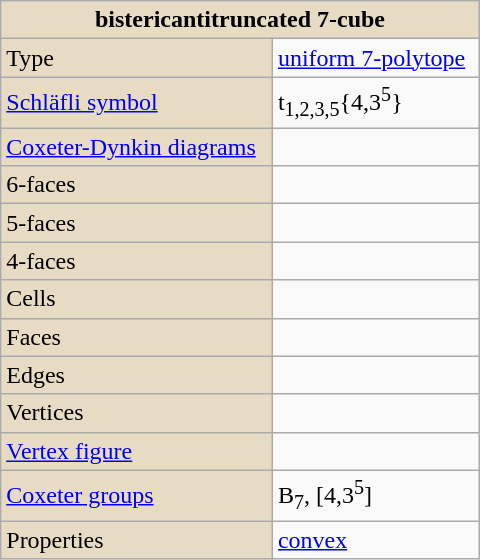<table class="wikitable" align="right" style="margin-left:10px" width="320">
<tr>
<th style="background:#e7dcc3;" colspan="2">bistericantitruncated 7-cube</th>
</tr>
<tr>
<td style="background:#e7dcc3;">Type</td>
<td><a href='#'>uniform 7-polytope</a></td>
</tr>
<tr>
<td style="background:#e7dcc3;"><a href='#'>Schläfli symbol</a></td>
<td>t<sub>1,2,3,5</sub>{4,3<sup>5</sup>}</td>
</tr>
<tr>
<td style="background:#e7dcc3;"><a href='#'>Coxeter-Dynkin diagrams</a></td>
<td></td>
</tr>
<tr>
<td style="background:#e7dcc3;">6-faces</td>
<td></td>
</tr>
<tr>
<td style="background:#e7dcc3;">5-faces</td>
<td></td>
</tr>
<tr>
<td style="background:#e7dcc3;">4-faces</td>
<td></td>
</tr>
<tr>
<td style="background:#e7dcc3;">Cells</td>
<td></td>
</tr>
<tr>
<td style="background:#e7dcc3;">Faces</td>
<td></td>
</tr>
<tr>
<td style="background:#e7dcc3;">Edges</td>
<td></td>
</tr>
<tr>
<td style="background:#e7dcc3;">Vertices</td>
<td></td>
</tr>
<tr>
<td style="background:#e7dcc3;"><a href='#'>Vertex figure</a></td>
<td></td>
</tr>
<tr>
<td style="background:#e7dcc3;"><a href='#'>Coxeter groups</a></td>
<td>B<sub>7</sub>, [4,3<sup>5</sup>]</td>
</tr>
<tr>
<td style="background:#e7dcc3;">Properties</td>
<td><a href='#'>convex</a></td>
</tr>
</table>
